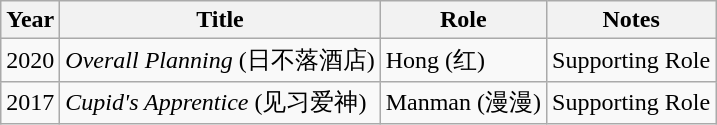<table class="wikitable">
<tr>
<th>Year</th>
<th>Title</th>
<th>Role</th>
<th>Notes</th>
</tr>
<tr>
<td>2020</td>
<td><em>Overall Planning</em> (日不落酒店)</td>
<td>Hong (红)</td>
<td>Supporting Role</td>
</tr>
<tr>
<td>2017</td>
<td><em>Cupid's Apprentice</em> (见习爱神)</td>
<td>Manman (漫漫)</td>
<td>Supporting Role</td>
</tr>
</table>
